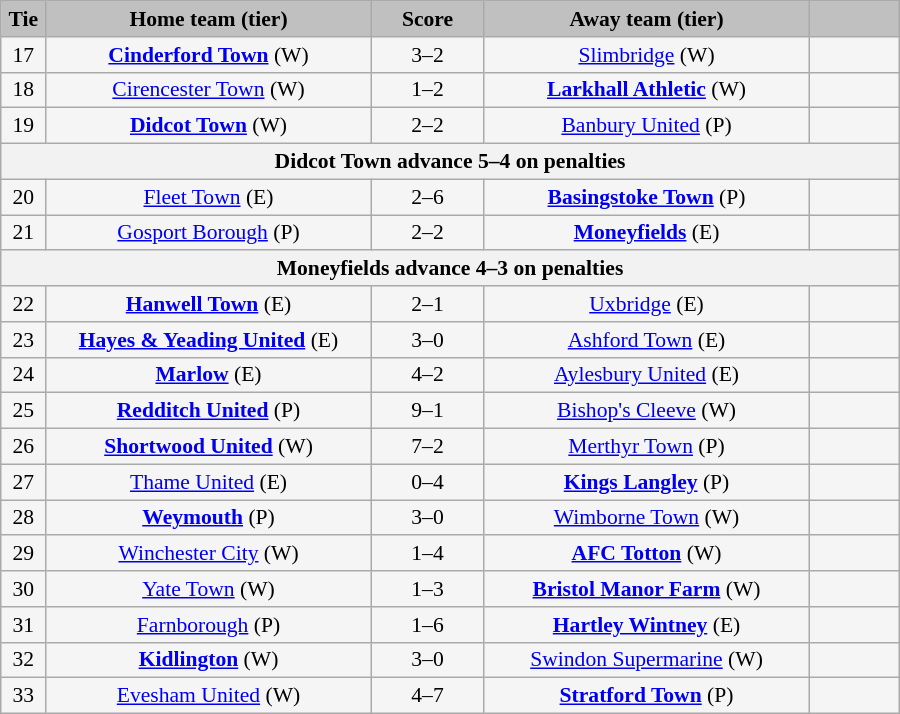<table class="wikitable" style="width: 600px; background:WhiteSmoke; text-align:center; font-size:90%">
<tr>
<td scope="col" style="width:  5.00%; background:silver;"><strong>Tie</strong></td>
<td scope="col" style="width: 36.25%; background:silver;"><strong>Home team (tier)</strong></td>
<td scope="col" style="width: 12.50%; background:silver;"><strong>Score</strong></td>
<td scope="col" style="width: 36.25%; background:silver;"><strong>Away team (tier)</strong></td>
<td scope="col" style="width: 10.00%; background:silver;"><strong></strong></td>
</tr>
<tr>
<td>17</td>
<td><strong><a href='#'>Cinderford Town</a></strong> (W)</td>
<td>3–2</td>
<td><a href='#'>Slimbridge</a> (W)</td>
<td></td>
</tr>
<tr>
<td>18</td>
<td><a href='#'>Cirencester Town</a> (W)</td>
<td>1–2</td>
<td><strong><a href='#'>Larkhall Athletic</a></strong> (W)</td>
<td></td>
</tr>
<tr>
<td>19</td>
<td><strong><a href='#'>Didcot Town</a></strong> (W)</td>
<td>2–2</td>
<td><a href='#'>Banbury United</a> (P)</td>
<td></td>
</tr>
<tr>
<th colspan="5">Didcot Town advance 5–4 on penalties</th>
</tr>
<tr>
<td>20</td>
<td><a href='#'>Fleet Town</a> (E)</td>
<td>2–6</td>
<td><strong><a href='#'>Basingstoke Town</a></strong> (P)</td>
<td></td>
</tr>
<tr>
<td>21</td>
<td><a href='#'>Gosport Borough</a> (P)</td>
<td>2–2</td>
<td><strong><a href='#'>Moneyfields</a></strong> (E)</td>
<td></td>
</tr>
<tr>
<th colspan="5">Moneyfields advance 4–3 on penalties</th>
</tr>
<tr>
<td>22</td>
<td><strong><a href='#'>Hanwell Town</a></strong> (E)</td>
<td>2–1</td>
<td><a href='#'>Uxbridge</a> (E)</td>
<td></td>
</tr>
<tr>
<td>23</td>
<td><strong><a href='#'>Hayes & Yeading United</a></strong> (E)</td>
<td>3–0</td>
<td><a href='#'>Ashford Town</a> (E)</td>
<td></td>
</tr>
<tr>
<td>24</td>
<td><strong><a href='#'>Marlow</a></strong> (E)</td>
<td>4–2</td>
<td><a href='#'>Aylesbury United</a> (E)</td>
<td></td>
</tr>
<tr>
<td>25</td>
<td><strong><a href='#'>Redditch United</a></strong> (P)</td>
<td>9–1</td>
<td><a href='#'>Bishop's Cleeve</a> (W)</td>
<td></td>
</tr>
<tr>
<td>26</td>
<td><strong><a href='#'>Shortwood United</a></strong> (W)</td>
<td>7–2</td>
<td><a href='#'>Merthyr Town</a> (P)</td>
<td></td>
</tr>
<tr>
<td>27</td>
<td><a href='#'>Thame United</a> (E)</td>
<td>0–4</td>
<td><strong><a href='#'>Kings Langley</a></strong> (P)</td>
<td></td>
</tr>
<tr>
<td>28</td>
<td><strong><a href='#'>Weymouth</a></strong> (P)</td>
<td>3–0</td>
<td><a href='#'>Wimborne Town</a> (W)</td>
<td></td>
</tr>
<tr>
<td>29</td>
<td><a href='#'>Winchester City</a> (W)</td>
<td>1–4</td>
<td><strong><a href='#'>AFC Totton</a></strong> (W)</td>
<td></td>
</tr>
<tr>
<td>30</td>
<td><a href='#'>Yate Town</a> (W)</td>
<td>1–3</td>
<td><strong><a href='#'>Bristol Manor Farm</a></strong> (W)</td>
<td></td>
</tr>
<tr>
<td>31</td>
<td><a href='#'>Farnborough</a> (P)</td>
<td>1–6</td>
<td><strong><a href='#'>Hartley Wintney</a></strong> (E)</td>
<td></td>
</tr>
<tr>
<td>32</td>
<td><strong><a href='#'>Kidlington</a></strong> (W)</td>
<td>3–0</td>
<td><a href='#'>Swindon Supermarine</a> (W)</td>
<td></td>
</tr>
<tr>
<td>33</td>
<td><a href='#'>Evesham United</a> (W)</td>
<td>4–7</td>
<td><strong><a href='#'>Stratford Town</a></strong> (P)</td>
<td></td>
</tr>
</table>
